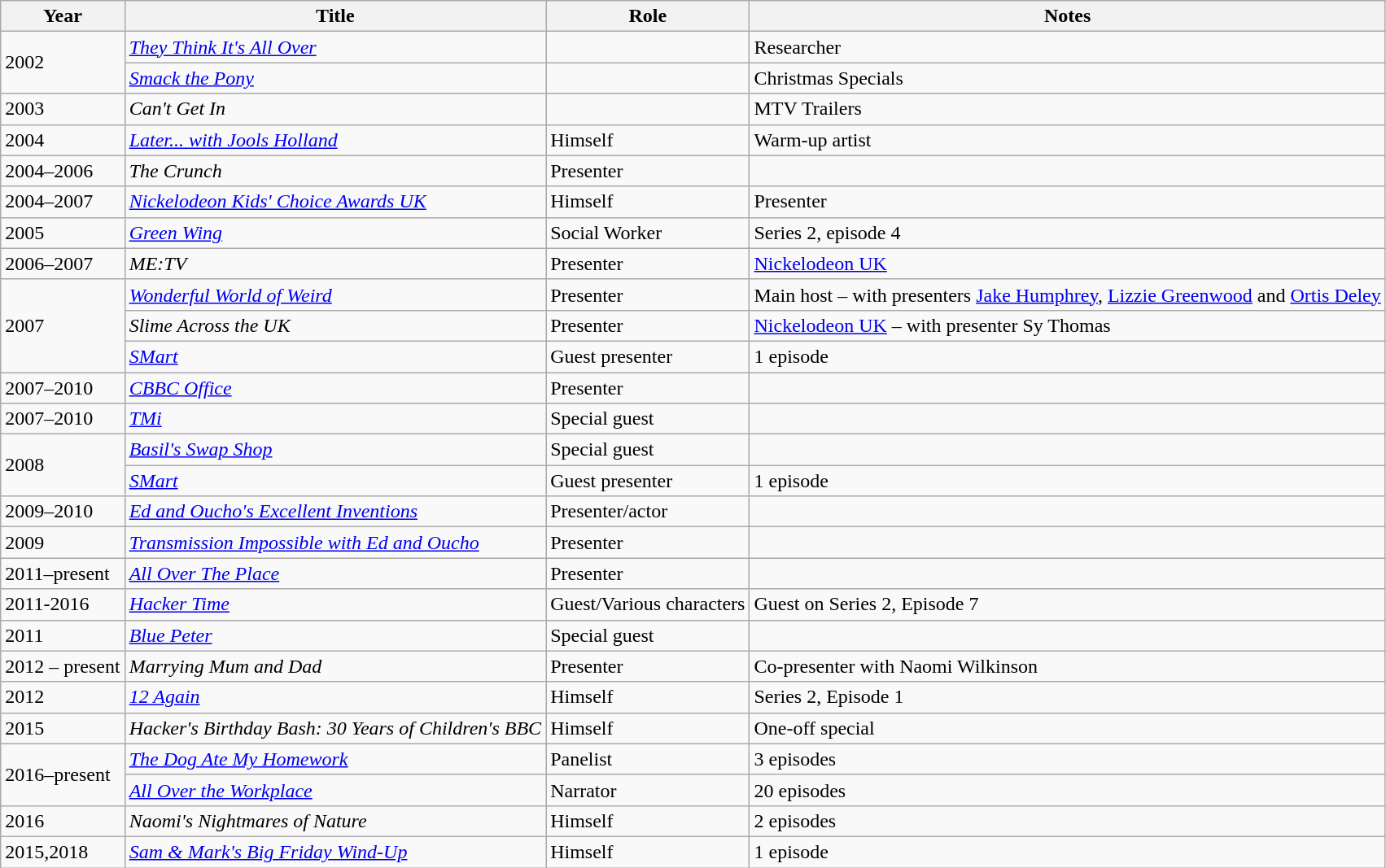<table class="wikitable sortable">
<tr>
<th>Year</th>
<th>Title</th>
<th>Role</th>
<th>Notes</th>
</tr>
<tr>
<td rowspan="2">2002</td>
<td><em><a href='#'>They Think It's All Over</a></em></td>
<td></td>
<td>Researcher</td>
</tr>
<tr>
<td><em><a href='#'>Smack the Pony</a></em></td>
<td></td>
<td>Christmas Specials</td>
</tr>
<tr>
<td>2003</td>
<td><em>Can't Get In</em></td>
<td></td>
<td>MTV Trailers</td>
</tr>
<tr>
<td>2004</td>
<td><em><a href='#'>Later... with Jools Holland</a></em></td>
<td>Himself</td>
<td>Warm-up artist</td>
</tr>
<tr>
<td>2004–2006</td>
<td><em>The Crunch</em></td>
<td>Presenter</td>
<td></td>
</tr>
<tr>
<td>2004–2007</td>
<td><em><a href='#'>Nickelodeon Kids' Choice Awards UK</a></em></td>
<td>Himself</td>
<td>Presenter</td>
</tr>
<tr>
<td>2005</td>
<td><em><a href='#'>Green Wing</a></em></td>
<td>Social Worker</td>
<td>Series 2, episode 4</td>
</tr>
<tr>
<td>2006–2007</td>
<td><em>ME:TV</em></td>
<td>Presenter</td>
<td><a href='#'>Nickelodeon UK</a></td>
</tr>
<tr>
<td rowspan="3">2007</td>
<td><em><a href='#'>Wonderful World of Weird</a></em></td>
<td>Presenter</td>
<td>Main host  – with presenters <a href='#'>Jake Humphrey</a>, <a href='#'>Lizzie Greenwood</a> and <a href='#'>Ortis Deley</a></td>
</tr>
<tr>
<td><em>Slime Across the UK</em></td>
<td>Presenter</td>
<td><a href='#'>Nickelodeon UK</a>  – with presenter Sy Thomas</td>
</tr>
<tr>
<td><em><a href='#'>SMart</a></em></td>
<td>Guest presenter</td>
<td>1 episode</td>
</tr>
<tr>
<td>2007–2010</td>
<td><em><a href='#'>CBBC Office</a></em></td>
<td>Presenter</td>
<td></td>
</tr>
<tr>
<td>2007–2010</td>
<td><em><a href='#'>TMi</a></em></td>
<td>Special guest</td>
<td></td>
</tr>
<tr>
<td rowspan="2">2008</td>
<td><em><a href='#'>Basil's Swap Shop</a></em></td>
<td>Special guest</td>
<td></td>
</tr>
<tr>
<td><em><a href='#'>SMart</a></em></td>
<td>Guest presenter</td>
<td>1 episode</td>
</tr>
<tr>
<td>2009–2010</td>
<td><em><a href='#'>Ed and Oucho's Excellent Inventions</a></em></td>
<td>Presenter/actor</td>
<td></td>
</tr>
<tr>
<td>2009</td>
<td><em><a href='#'>Transmission Impossible with Ed and Oucho</a></em></td>
<td>Presenter</td>
<td></td>
</tr>
<tr>
<td>2011–present</td>
<td><em><a href='#'>All Over The Place</a></em></td>
<td>Presenter</td>
<td></td>
</tr>
<tr>
<td>2011-2016</td>
<td><em><a href='#'>Hacker Time</a></em></td>
<td>Guest/Various characters</td>
<td>Guest on Series 2, Episode 7</td>
</tr>
<tr>
<td>2011</td>
<td><em><a href='#'>Blue Peter</a></em></td>
<td>Special guest</td>
<td></td>
</tr>
<tr>
<td>2012 – present</td>
<td><em>Marrying Mum and Dad</em></td>
<td>Presenter</td>
<td>Co-presenter with Naomi Wilkinson</td>
</tr>
<tr>
<td>2012</td>
<td><em><a href='#'>12 Again</a></em></td>
<td>Himself</td>
<td>Series 2, Episode 1</td>
</tr>
<tr>
<td>2015</td>
<td><em>Hacker's Birthday Bash: 30 Years of Children's BBC</em></td>
<td>Himself</td>
<td>One-off special</td>
</tr>
<tr>
<td rowspan="2">2016–present</td>
<td><em><a href='#'>The Dog Ate My Homework</a></em></td>
<td>Panelist</td>
<td>3 episodes</td>
</tr>
<tr>
<td><em><a href='#'>All Over the Workplace</a></em></td>
<td>Narrator</td>
<td>20 episodes</td>
</tr>
<tr>
<td>2016</td>
<td><em>Naomi's Nightmares of Nature</em></td>
<td>Himself</td>
<td>2 episodes</td>
</tr>
<tr>
<td>2015,2018</td>
<td><em><a href='#'>Sam & Mark's Big Friday Wind-Up</a></em></td>
<td>Himself</td>
<td>1 episode</td>
</tr>
</table>
